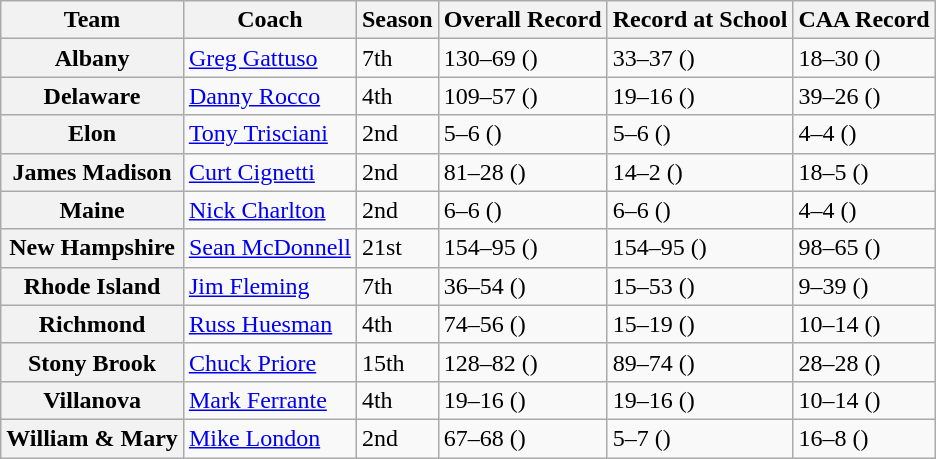<table class="wikitable sortable">
<tr>
<th>Team</th>
<th>Coach</th>
<th>Season</th>
<th>Overall Record</th>
<th>Record at School</th>
<th>CAA Record</th>
</tr>
<tr>
<th style=>Albany</th>
<td><a href='#'>Greg Gattuso</a></td>
<td>7th</td>
<td>130–69 ()</td>
<td>33–37 ()</td>
<td>18–30 ()</td>
</tr>
<tr>
<th style=>Delaware</th>
<td><a href='#'>Danny Rocco</a></td>
<td>4th</td>
<td>109–57 ()</td>
<td>19–16 ()</td>
<td>39–26 ()</td>
</tr>
<tr>
<th style=>Elon</th>
<td><a href='#'>Tony Trisciani</a></td>
<td>2nd</td>
<td>5–6 ()</td>
<td>5–6 ()</td>
<td>4–4 ()</td>
</tr>
<tr>
<th style=>James Madison</th>
<td><a href='#'>Curt Cignetti</a></td>
<td>2nd</td>
<td>81–28 ()</td>
<td>14–2 ()</td>
<td>18–5 ()</td>
</tr>
<tr>
<th style=>Maine</th>
<td><a href='#'>Nick Charlton</a></td>
<td>2nd</td>
<td>6–6 ()</td>
<td>6–6 ()</td>
<td>4–4 ()</td>
</tr>
<tr>
<th style=>New Hampshire</th>
<td><a href='#'>Sean McDonnell</a></td>
<td>21st</td>
<td>154–95 ()</td>
<td>154–95 ()</td>
<td>98–65 ()</td>
</tr>
<tr>
<th style=>Rhode Island</th>
<td><a href='#'>Jim Fleming</a></td>
<td>7th</td>
<td>36–54 ()</td>
<td>15–53 ()</td>
<td>9–39 ()</td>
</tr>
<tr>
<th style=>Richmond</th>
<td><a href='#'>Russ Huesman</a></td>
<td>4th</td>
<td>74–56 ()</td>
<td>15–19 ()</td>
<td>10–14 ()</td>
</tr>
<tr>
<th style=>Stony Brook</th>
<td><a href='#'>Chuck Priore</a></td>
<td>15th</td>
<td>128–82 ()</td>
<td>89–74 ()</td>
<td>28–28 ()</td>
</tr>
<tr>
<th style=>Villanova</th>
<td><a href='#'>Mark Ferrante</a></td>
<td>4th</td>
<td>19–16 ()</td>
<td>19–16 ()</td>
<td>10–14 ()</td>
</tr>
<tr>
<th style=>William & Mary</th>
<td><a href='#'>Mike London</a></td>
<td>2nd</td>
<td>67–68 ()</td>
<td>5–7 ()</td>
<td>16–8 ()</td>
</tr>
</table>
